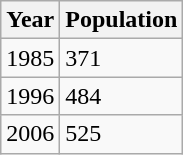<table class="wikitable">
<tr>
<th>Year</th>
<th>Population</th>
</tr>
<tr>
<td>1985</td>
<td>371</td>
</tr>
<tr>
<td>1996</td>
<td>484</td>
</tr>
<tr>
<td>2006</td>
<td>525</td>
</tr>
</table>
